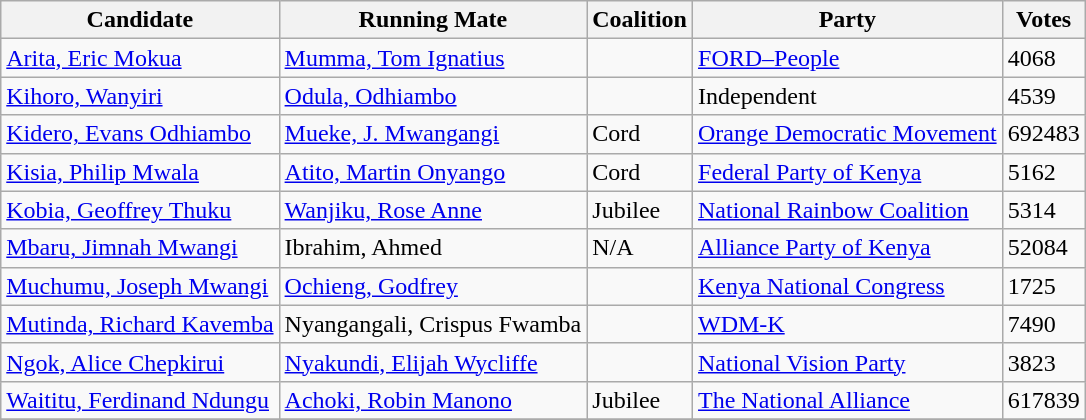<table class="wikitable sortable">
<tr>
<th>Candidate</th>
<th>Running Mate</th>
<th>Coalition</th>
<th>Party</th>
<th>Votes</th>
</tr>
<tr>
<td><a href='#'>Arita, Eric Mokua</a></td>
<td><a href='#'>Mumma, Tom Ignatius</a></td>
<td></td>
<td><a href='#'>FORD–People</a></td>
<td>4068</td>
</tr>
<tr>
<td><a href='#'>Kihoro, Wanyiri</a></td>
<td><a href='#'>Odula, Odhiambo</a></td>
<td></td>
<td>Independent</td>
<td>4539</td>
</tr>
<tr>
<td><a href='#'>Kidero, Evans Odhiambo</a></td>
<td><a href='#'>Mueke, J. Mwangangi</a></td>
<td>Cord</td>
<td><a href='#'>Orange Democratic Movement</a></td>
<td>692483</td>
</tr>
<tr>
<td><a href='#'>Kisia, Philip Mwala</a></td>
<td><a href='#'>Atito, Martin Onyango</a></td>
<td>Cord</td>
<td><a href='#'>Federal Party of Kenya</a></td>
<td>5162</td>
</tr>
<tr>
<td><a href='#'>Kobia, Geoffrey Thuku</a></td>
<td><a href='#'>Wanjiku, Rose Anne</a></td>
<td>Jubilee</td>
<td><a href='#'>National Rainbow Coalition</a></td>
<td>5314</td>
</tr>
<tr>
<td><a href='#'>Mbaru, Jimnah Mwangi</a></td>
<td Ahmed Ibrahim>Ibrahim, Ahmed</td>
<td>N/A</td>
<td><a href='#'>Alliance Party of Kenya</a></td>
<td>52084</td>
</tr>
<tr>
<td><a href='#'>Muchumu, Joseph Mwangi</a></td>
<td><a href='#'>Ochieng, Godfrey</a></td>
<td></td>
<td><a href='#'>Kenya National Congress</a></td>
<td>1725</td>
</tr>
<tr>
<td><a href='#'>Mutinda, Richard Kavemba</a></td>
<td>Nyangangali, Crispus Fwamba</td>
<td></td>
<td><a href='#'>WDM-K</a></td>
<td>7490</td>
</tr>
<tr>
<td><a href='#'>Ngok, Alice Chepkirui</a></td>
<td><a href='#'>Nyakundi, Elijah Wycliffe</a></td>
<td></td>
<td><a href='#'>National Vision Party</a></td>
<td>3823</td>
</tr>
<tr>
<td><a href='#'>Waititu, Ferdinand Ndungu</a></td>
<td><a href='#'>Achoki, Robin Manono</a></td>
<td>Jubilee</td>
<td><a href='#'>The National Alliance</a></td>
<td>617839</td>
</tr>
<tr>
</tr>
</table>
